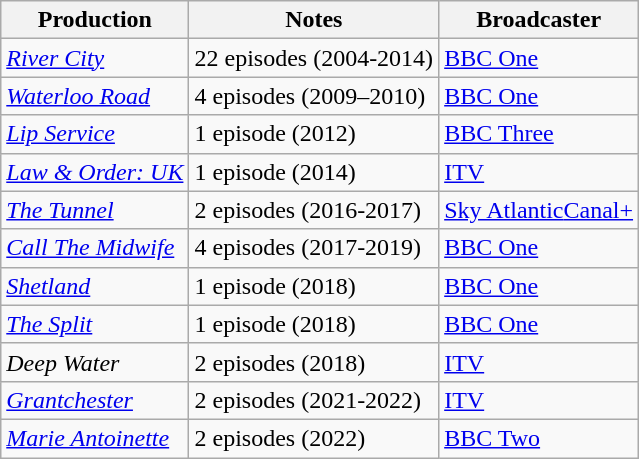<table class="wikitable">
<tr>
<th>Production</th>
<th>Notes</th>
<th>Broadcaster</th>
</tr>
<tr>
<td><em><a href='#'>River City</a></em></td>
<td>22 episodes (2004-2014)</td>
<td><a href='#'>BBC One</a></td>
</tr>
<tr>
<td><a href='#'><em>Waterloo Road</em></a></td>
<td>4 episodes (2009–2010)</td>
<td><a href='#'>BBC One</a></td>
</tr>
<tr>
<td><a href='#'><em>Lip Service</em></a></td>
<td>1 episode (2012)</td>
<td><a href='#'>BBC Three</a></td>
</tr>
<tr>
<td><em><a href='#'>Law & Order: UK</a></em></td>
<td>1 episode (2014)</td>
<td><a href='#'>ITV</a></td>
</tr>
<tr>
<td><a href='#'><em>The Tunnel</em></a></td>
<td>2 episodes (2016-2017)</td>
<td><a href='#'>Sky Atlantic</a><a href='#'>Canal+</a></td>
</tr>
<tr>
<td><a href='#'><em>Call The Midwife</em></a></td>
<td>4 episodes (2017-2019)</td>
<td><a href='#'>BBC One</a></td>
</tr>
<tr>
<td><a href='#'><em>Shetland</em></a></td>
<td>1 episode (2018)</td>
<td><a href='#'>BBC One</a></td>
</tr>
<tr>
<td><a href='#'><em>The Split</em></a></td>
<td>1 episode (2018)</td>
<td><a href='#'>BBC One</a></td>
</tr>
<tr>
<td><em>Deep Water</em></td>
<td>2 episodes (2018)</td>
<td><a href='#'>ITV</a></td>
</tr>
<tr>
<td><a href='#'><em>Grantchester</em></a></td>
<td>2 episodes (2021-2022)</td>
<td><a href='#'>ITV</a></td>
</tr>
<tr>
<td><a href='#'><em>Marie Antoinette</em></a></td>
<td>2 episodes (2022)</td>
<td><a href='#'>BBC Two</a></td>
</tr>
</table>
